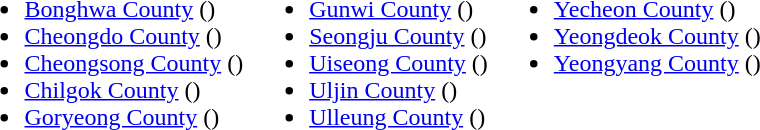<table>
<tr>
<td valign="top"><br><ul><li><a href='#'>Bonghwa County</a> ()</li><li><a href='#'>Cheongdo County</a> ()</li><li><a href='#'>Cheongsong County</a> ()</li><li><a href='#'>Chilgok County</a> ()</li><li><a href='#'>Goryeong County</a> ()</li></ul></td>
<td valign="top"><br><ul><li><a href='#'>Gunwi County</a> ()</li><li><a href='#'>Seongju County</a> ()</li><li><a href='#'>Uiseong County</a> ()</li><li><a href='#'>Uljin County</a> ()</li><li><a href='#'>Ulleung County</a> ()</li></ul></td>
<td valign="top"><br><ul><li><a href='#'>Yecheon County</a> ()</li><li><a href='#'>Yeongdeok County</a> ()</li><li><a href='#'>Yeongyang County</a> ()</li></ul></td>
</tr>
</table>
